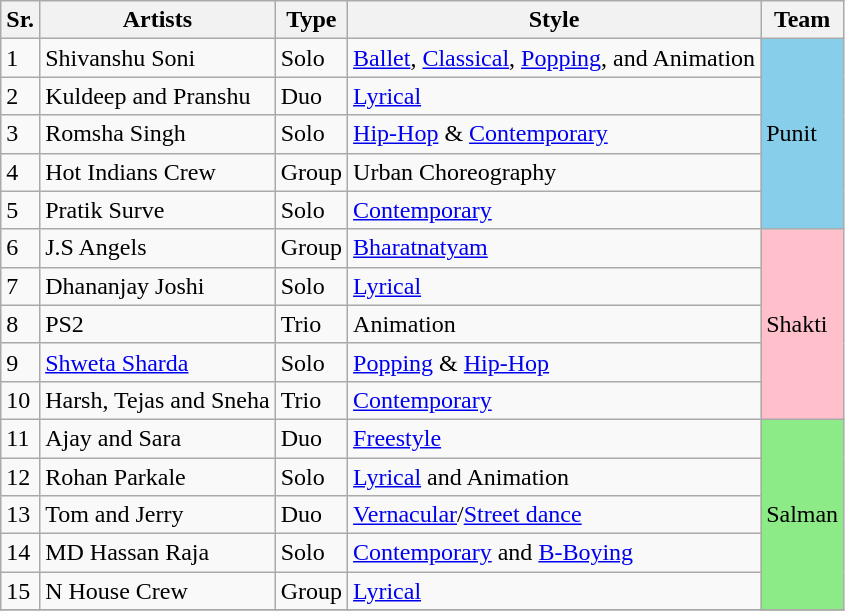<table class="wikitable">
<tr>
<th>Sr.</th>
<th>Artists</th>
<th>Type</th>
<th>Style</th>
<th>Team</th>
</tr>
<tr>
<td>1</td>
<td>Shivanshu Soni</td>
<td>Solo</td>
<td><a href='#'>Ballet</a>, <a href='#'>Classical</a>, <a href='#'>Popping</a>, and Animation</td>
<td rowspan=5 style="background:#87ceeb;">Punit</td>
</tr>
<tr>
<td>2</td>
<td>Kuldeep and Pranshu</td>
<td>Duo</td>
<td><a href='#'>Lyrical</a></td>
</tr>
<tr>
<td>3</td>
<td>Romsha Singh</td>
<td>Solo</td>
<td><a href='#'>Hip-Hop</a> & <a href='#'>Contemporary</a></td>
</tr>
<tr>
<td>4</td>
<td>Hot Indians Crew</td>
<td>Group</td>
<td>Urban Choreography</td>
</tr>
<tr>
<td>5</td>
<td>Pratik Surve</td>
<td>Solo</td>
<td><a href='#'>Contemporary</a></td>
</tr>
<tr>
<td>6</td>
<td>J.S Angels</td>
<td>Group</td>
<td><a href='#'>Bharatnatyam</a></td>
<td rowspan=5 style="background:pink;">Shakti</td>
</tr>
<tr>
<td>7</td>
<td>Dhananjay Joshi</td>
<td>Solo</td>
<td><a href='#'>Lyrical</a></td>
</tr>
<tr>
<td>8</td>
<td>PS2</td>
<td>Trio</td>
<td>Animation</td>
</tr>
<tr>
<td>9</td>
<td><a href='#'>Shweta Sharda</a></td>
<td>Solo</td>
<td><a href='#'>Popping</a> & <a href='#'>Hip-Hop</a></td>
</tr>
<tr>
<td>10</td>
<td>Harsh, Tejas and Sneha</td>
<td>Trio</td>
<td><a href='#'>Contemporary</a></td>
</tr>
<tr>
<td>11</td>
<td>Ajay and Sara</td>
<td>Duo</td>
<td><a href='#'>Freestyle</a></td>
<td rowspan=5 style="background:#8deb87;">Salman</td>
</tr>
<tr>
<td>12</td>
<td>Rohan Parkale</td>
<td>Solo</td>
<td><a href='#'>Lyrical</a> and Animation</td>
</tr>
<tr>
<td>13</td>
<td>Tom and Jerry</td>
<td>Duo</td>
<td><a href='#'>Vernacular</a>/<a href='#'>Street dance</a></td>
</tr>
<tr>
<td>14</td>
<td>MD Hassan Raja</td>
<td>Solo</td>
<td><a href='#'>Contemporary</a> and <a href='#'>B-Boying</a></td>
</tr>
<tr>
<td>15</td>
<td>N House Crew</td>
<td>Group</td>
<td><a href='#'>Lyrical</a></td>
</tr>
<tr>
</tr>
</table>
